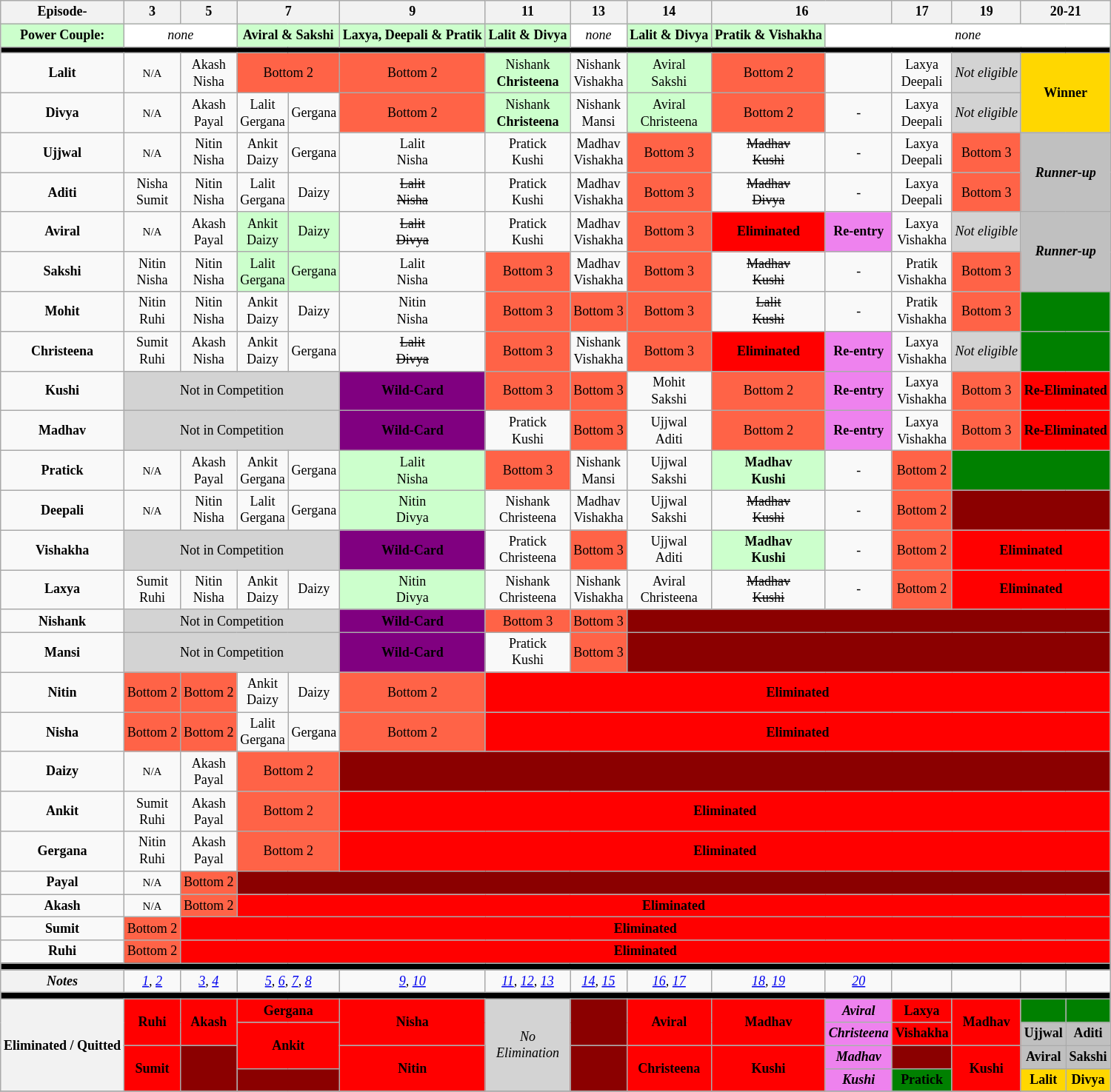<table class="wikitable" border="2" style="text-align:center; font-size:75%; line-height:15px">
<tr>
<th>Episode-</th>
<th>3</th>
<th>5</th>
<th colspan="2">7</th>
<th>9</th>
<th>11</th>
<th>13</th>
<th>14</th>
<th colspan="2">16</th>
<th>17</th>
<th>19</th>
<th colspan="2">20-21</th>
</tr>
<tr style="background:#cfc">
<td><strong>Power Couple:</strong></td>
<td colspan="2"  style="background:white"><em>none</em></td>
<td colspan="2"><strong>Aviral & Sakshi</strong></td>
<td><strong>Laxya, Deepali & Pratik</strong></td>
<td><strong>Lalit &</strong> <strong>Divya</strong></td>
<td style="background:white"><em>none</em></td>
<td style="background:#cfc"><strong>Lalit & Divya</strong></td>
<td><strong>Pratik & Vishakha</strong></td>
<td colspan="5" style="background:white"><em>none</em></td>
</tr>
<tr>
<td colspan="15" style="background:black"></td>
</tr>
<tr>
<td><strong>Lalit</strong></td>
<td><small>N/A</small></td>
<td>Akash<br>Nisha</td>
<td colspan="2" bgcolor="tomato">Bottom 2</td>
<td bgcolor="tomato">Bottom 2</td>
<td style="background:#cfc">Nishank<br><strong>Christeena</strong></td>
<td>Nishank<br>Vishakha</td>
<td style="background:#cfc">Aviral<br>Sakshi</td>
<td bgcolor="tomato">Bottom 2</td>
<td></td>
<td>Laxya<br>Deepali</td>
<td bgcolor="lightgray"><em>Not eligible</em></td>
<td colspan="2" rowspan="2" bgcolor="GOLD"><strong>Winner</strong></td>
</tr>
<tr>
<td><strong>Divya</strong></td>
<td><small>N/A</small></td>
<td>Akash<br>Payal</td>
<td>Lalit<br>Gergana</td>
<td>Gergana</td>
<td bgcolor="tomato">Bottom 2</td>
<td style="background:#cfc">Nishank<br><strong>Christeena</strong></td>
<td>Nishank<br>Mansi</td>
<td style="background:#cfc">Aviral<br>Christeena</td>
<td bgcolor="tomato">Bottom 2</td>
<td>-</td>
<td>Laxya<br>Deepali</td>
<td bgcolor="lightgray"><em>Not eligible</em></td>
</tr>
<tr>
<td><strong>Ujjwal</strong></td>
<td><small>N/A</small></td>
<td>Nitin<br>Nisha</td>
<td>Ankit<br>Daizy</td>
<td>Gergana</td>
<td>Lalit<br>Nisha</td>
<td>Pratick <br>Kushi</td>
<td>Madhav<br>Vishakha</td>
<td bgcolor="tomato">Bottom 3</td>
<td><s>Madhav<br>Kushi</s></td>
<td>-</td>
<td>Laxya<br>Deepali</td>
<td bgcolor="tomato">Bottom 3</td>
<td colspan="2" rowspan="2" bgcolor="silver"><strong><em>Runner-up</em></strong></td>
</tr>
<tr>
<td><strong>Aditi</strong></td>
<td>Nisha<br>Sumit</td>
<td>Nitin<br>Nisha</td>
<td>Lalit<br>Gergana</td>
<td>Daizy</td>
<td><s>Lalit<br>Nisha</s></td>
<td>Pratick <br>Kushi</td>
<td>Madhav<br>Vishakha</td>
<td bgcolor="tomato">Bottom 3</td>
<td><s>Madhav<br>Divya</s></td>
<td>-</td>
<td>Laxya<br>Deepali</td>
<td bgcolor="tomato">Bottom 3</td>
</tr>
<tr>
<td><strong>Aviral</strong></td>
<td><small>N/A</small></td>
<td>Akash<br>Payal</td>
<td style="background:#cfc">Ankit<br>Daizy</td>
<td style="background:#cfc">Daizy</td>
<td><s>Lalit<br>Divya</s></td>
<td>Pratick<br>Kushi</td>
<td>Madhav<br>Vishakha</td>
<td bgcolor="tomato">Bottom 3</td>
<td bgcolor="red"><strong>Eliminated</strong></td>
<td bgcolor="violet"><strong>Re-entry</strong></td>
<td>Laxya<br>Vishakha</td>
<td bgcolor="lightgray"><em>Not eligible</em></td>
<td colspan="2" rowspan="2" bgcolor="silver"><strong><em>Runner-up</em></strong></td>
</tr>
<tr>
<td><strong>Sakshi</strong></td>
<td>Nitin<br>Nisha</td>
<td>Nitin<br>Nisha</td>
<td style="background:#cfc">Lalit<br>Gergana</td>
<td style="background:#cfc">Gergana</td>
<td>Lalit<br>Nisha</td>
<td bgcolor="tomato">Bottom 3</td>
<td>Madhav<br>Vishakha</td>
<td bgcolor="tomato">Bottom 3</td>
<td><s>Madhav<br>Kushi</s></td>
<td>-</td>
<td>Pratik<br>Vishakha</td>
<td bgcolor="tomato">Bottom 3</td>
</tr>
<tr>
<td><strong>Mohit</strong></td>
<td>Nitin<br>Ruhi</td>
<td>Nitin<br>Nisha</td>
<td>Ankit<br>Daizy</td>
<td>Daizy</td>
<td>Nitin<br>Nisha</td>
<td bgcolor="tomato">Bottom 3</td>
<td bgcolor="tomato">Bottom 3</td>
<td bgcolor="tomato">Bottom 3</td>
<td><s>Lalit<br>Kushi</s></td>
<td>-</td>
<td>Pratik<br>Vishakha</td>
<td bgcolor="tomato">Bottom 3</td>
<td colspan="2" bgcolor="green"><strong></strong></td>
</tr>
<tr>
<td><strong>Christeena</strong></td>
<td>Sumit<br>Ruhi</td>
<td>Akash<br>Nisha</td>
<td>Ankit<br>Daizy</td>
<td>Gergana</td>
<td><s>Lalit<br>Divya</s></td>
<td bgcolor="tomato">Bottom 3</td>
<td>Nishank<br>Vishakha</td>
<td bgcolor="tomato">Bottom 3</td>
<td bgcolor="red"><strong>Eliminated</strong></td>
<td bgcolor="violet"><strong>Re-entry</strong></td>
<td>Laxya<br>Vishakha</td>
<td bgcolor="lightgray"><em>Not eligible</em></td>
<td colspan="2" bgcolor="green"><strong></strong></td>
</tr>
<tr>
<td><strong>Kushi</strong></td>
<td colspan="4" bgcolor="lightgray">Not in Competition</td>
<td bgcolor="purple"><span><strong>Wild-Card</strong></span></td>
<td bgcolor="tomato">Bottom 3</td>
<td bgcolor="tomato">Bottom 3</td>
<td>Mohit<br>Sakshi</td>
<td bgcolor="tomato">Bottom 2</td>
<td bgcolor="violet"><strong>Re-entry</strong></td>
<td>Laxya<br>Vishakha</td>
<td bgcolor=tomato>Bottom 3</td>
<td colspan="2"  bgcolor=red><strong>Re-Eliminated</strong></td>
</tr>
<tr>
<td><strong>Madhav</strong></td>
<td colspan="4" bgcolor="lightgray">Not in Competition</td>
<td bgcolor="purple"><span><strong>Wild-Card</strong></span></td>
<td>Pratick<br>Kushi</td>
<td bgcolor="tomato">Bottom 3</td>
<td>Ujjwal<br>Aditi</td>
<td bgcolor="tomato">Bottom 2</td>
<td bgcolor="violet"><strong>Re-entry</strong></td>
<td>Laxya<br>Vishakha</td>
<td bgcolor=tomato>Bottom 3</td>
<td colspan="2"  bgcolor=red><strong>Re-Eliminated</strong></td>
</tr>
<tr>
<td><strong>Pratick</strong></td>
<td><small>N/A</small></td>
<td>Akash<br>Payal</td>
<td>Ankit<br>Gergana</td>
<td>Gergana</td>
<td style="background:#cfc">Lalit<br>Nisha</td>
<td bgcolor="tomato">Bottom 3</td>
<td>Nishank<br>Mansi</td>
<td>Ujjwal<br>Sakshi</td>
<td style="background:#cfc"><strong>Madhav<br>Kushi</strong></td>
<td>-</td>
<td bgcolor="tomato">Bottom 2</td>
<td colspan="3" bgcolor="green"><strong></strong></td>
</tr>
<tr>
<td><strong>Deepali</strong></td>
<td><small>N/A</small></td>
<td>Nitin<br>Nisha</td>
<td>Lalit<br>Gergana</td>
<td>Gergana</td>
<td style="background:#cfc">Nitin<br>Divya</td>
<td>Nishank<br>Christeena</td>
<td>Madhav<br>Vishakha</td>
<td>Ujjwal<br>Sakshi</td>
<td><s>Madhav<br>Kushi</s></td>
<td>-</td>
<td bgcolor="tomato">Bottom 2</td>
<td colspan="3" bgcolor="darkred"><strong></strong></td>
</tr>
<tr>
<td><strong>Vishakha</strong></td>
<td colspan="4" bgcolor="lightgray">Not in Competition</td>
<td bgcolor="purple"><span><strong>Wild-Card</strong></span></td>
<td>Pratick<br>Christeena</td>
<td bgcolor="tomato">Bottom 3</td>
<td>Ujjwal<br>Aditi</td>
<td style="background:#cfc"><strong>Madhav<br>Kushi</strong></td>
<td>-</td>
<td bgcolor="tomato">Bottom 2</td>
<td colspan="3" bgcolor="red"><strong>Eliminated</strong></td>
</tr>
<tr>
<td><strong>Laxya</strong></td>
<td>Sumit<br>Ruhi</td>
<td>Nitin<br>Nisha</td>
<td>Ankit<br>Daizy</td>
<td>Daizy</td>
<td style="background:#cfc">Nitin<br>Divya</td>
<td>Nishank<br>Christeena</td>
<td>Nishank<br>Vishakha</td>
<td>Aviral<br>Christeena</td>
<td><s>Madhav<br>Kushi</s></td>
<td>-</td>
<td bgcolor="tomato">Bottom 2</td>
<td colspan="3" bgcolor="red"><strong>Eliminated</strong></td>
</tr>
<tr>
<td><strong>Nishank</strong></td>
<td colspan="4" bgcolor="lightgray">Not in Competition</td>
<td bgcolor="purple"><span><strong>Wild-Card</strong></span></td>
<td bgcolor=tomato>Bottom 3</td>
<td bgcolor=tomato>Bottom 3</td>
<td colspan="7" bgcolor="darkred"><strong></strong></td>
</tr>
<tr>
<td><strong>Mansi</strong></td>
<td colspan="4" bgcolor="lightgray">Not in Competition</td>
<td bgcolor="purple"><span><strong>Wild-Card</strong></span></td>
<td>Pratick<br>Kushi</td>
<td bgcolor=tomato>Bottom 3</td>
<td colspan="7" bgcolor="darkred"><strong></strong></td>
</tr>
<tr>
<td><strong>Nitin</strong></td>
<td bgcolor=tomato>Bottom 2</td>
<td bgcolor=tomato>Bottom 2</td>
<td>Ankit<br>Daizy</td>
<td>Daizy</td>
<td bgcolor=tomato>Bottom 2</td>
<td colspan="9" bgcolor="red"><strong>Eliminated</strong></td>
</tr>
<tr>
<td><strong>Nisha</strong></td>
<td bgcolor=tomato>Bottom 2</td>
<td bgcolor=tomato>Bottom 2</td>
<td>Lalit<br>Gergana</td>
<td>Gergana</td>
<td bgcolor=tomato>Bottom 2</td>
<td colspan="9" bgcolor="red"><strong>Eliminated</strong></td>
</tr>
<tr>
<td><strong>Daizy</strong></td>
<td><small>N/A</small></td>
<td>Akash<br>Payal</td>
<td colspan="2" bgcolor="tomato">Bottom 2</td>
<td colspan="10" bgcolor="darkred"><strong></strong></td>
</tr>
<tr>
<td><strong>Ankit</strong></td>
<td>Sumit<br>Ruhi</td>
<td>Akash<br>Payal</td>
<td colspan="2" bgcolor="tomato">Bottom 2</td>
<td colspan="10" bgcolor="red"><strong>Eliminated</strong></td>
</tr>
<tr>
<td><strong>Gergana</strong></td>
<td>Nitin<br>Ruhi</td>
<td>Akash<br>Payal</td>
<td colspan="2" bgcolor="tomato">Bottom 2</td>
<td colspan="10" bgcolor="red"><strong>Eliminated</strong></td>
</tr>
<tr>
<td><strong>Payal</strong></td>
<td><small>N/A</small></td>
<td bgcolor=tomato>Bottom 2</td>
<td colspan="12" bgcolor="darkred"><strong></strong></td>
</tr>
<tr>
<td><strong>Akash</strong></td>
<td><small>N/A</small></td>
<td bgcolor=tomato>Bottom 2</td>
<td colspan="12" bgcolor="red"><strong>Eliminated</strong></td>
</tr>
<tr>
<td><strong>Sumit</strong></td>
<td bgcolor=tomato>Bottom 2</td>
<td colspan="13" bgcolor="red"><strong>Eliminated</strong></td>
</tr>
<tr>
<td><strong>Ruhi</strong></td>
<td bgcolor=tomato>Bottom 2</td>
<td colspan="13" bgcolor="red"><strong>Eliminated</strong></td>
</tr>
<tr>
<td colspan="15" style="background:black"></td>
</tr>
<tr>
<th><em>Notes</em></th>
<td><em><a href='#'>1</a>, <a href='#'>2</a></em></td>
<td><em><a href='#'>3</a>, <a href='#'>4</a></em></td>
<td colspan="2"><em><a href='#'>5</a>, <a href='#'>6</a>, <a href='#'>7</a>, <a href='#'>8</a></em></td>
<td><em><a href='#'>9</a>, <a href='#'>10</a></em></td>
<td><em><a href='#'>11</a>, <a href='#'>12</a>, <a href='#'>13</a></em></td>
<td><em><a href='#'>14</a>, <a href='#'>15</a></em></td>
<td><em><a href='#'>16</a>, <a href='#'>17</a></em></td>
<td><em><a href='#'>18</a>, <a href='#'>19</a></em></td>
<td><em><a href='#'>20</a></em></td>
<td></td>
<td></td>
<td></td>
<td></td>
</tr>
<tr>
<td colspan="15" style="background:black"></td>
</tr>
<tr>
<th rowspan="4">Eliminated / Quitted</th>
<td rowspan="2" bgcolor=red><strong>Ruhi</strong></td>
<td rowspan="2" bgcolor=red><strong>Akash</strong></td>
<td colspan="2" bgcolor="red"><strong>Gergana</strong></td>
<td rowspan="2" bgcolor=red><strong>Nisha</strong></td>
<td rowspan="4" bgcolor=lightgray><em>No<br>Elimination</em></td>
<td rowspan="2" bgcolor="darkred"><strong></strong></td>
<td rowspan="2" bgcolor=red><strong>Aviral</strong></td>
<td rowspan="2" bgcolor=red><strong>Madhav</strong></td>
<td bgcolor="violet"><strong><em>Aviral</em></strong></td>
<td bgcolor="red"><strong>Laxya</strong></td>
<td rowspan="2" bgcolor=red><strong>Madhav</strong></td>
<td bgcolor="green"><strong></strong></td>
<td bgcolor="green"><strong></strong></td>
</tr>
<tr>
<td colspan="2" rowspan="2" bgcolor="red"><strong>Ankit</strong></td>
<td bgcolor="violet"><strong><em>Christeena</em></strong></td>
<td bgcolor="red"><strong>Vishakha</strong></td>
<td bgcolor="silver"><strong>Ujjwal</strong></td>
<td bgcolor="silver"><strong>Aditi</strong></td>
</tr>
<tr>
<td rowspan="2" bgcolor=red><strong>Sumit</strong></td>
<td rowspan="2" bgcolor="darkred"><strong></strong></td>
<td rowspan="2" bgcolor=red><strong>Nitin</strong></td>
<td rowspan="2" bgcolor="darkred"><strong></strong></td>
<td rowspan="2" bgcolor=red><strong>Christeena</strong></td>
<td rowspan="2" bgcolor=red><strong>Kushi</strong></td>
<td bgcolor="violet"><strong><em>Madhav</em></strong></td>
<td bgcolor="darkred"><strong></strong></td>
<td rowspan="2" bgcolor=red><strong>Kushi</strong></td>
<td bgcolor="silver"><strong>Aviral</strong></td>
<td bgcolor="silver"><strong>Sakshi</strong></td>
</tr>
<tr>
<td colspan="2" bgcolor="darkred"><strong></strong></td>
<td bgcolor="violet"><strong><em>Kushi</em></strong></td>
<td bgcolor="green"><strong>Pratick</strong></td>
<td bgcolor="gold"><strong>Lalit</strong></td>
<td bgcolor="gold"><strong>Divya</strong></td>
</tr>
<tr>
</tr>
</table>
